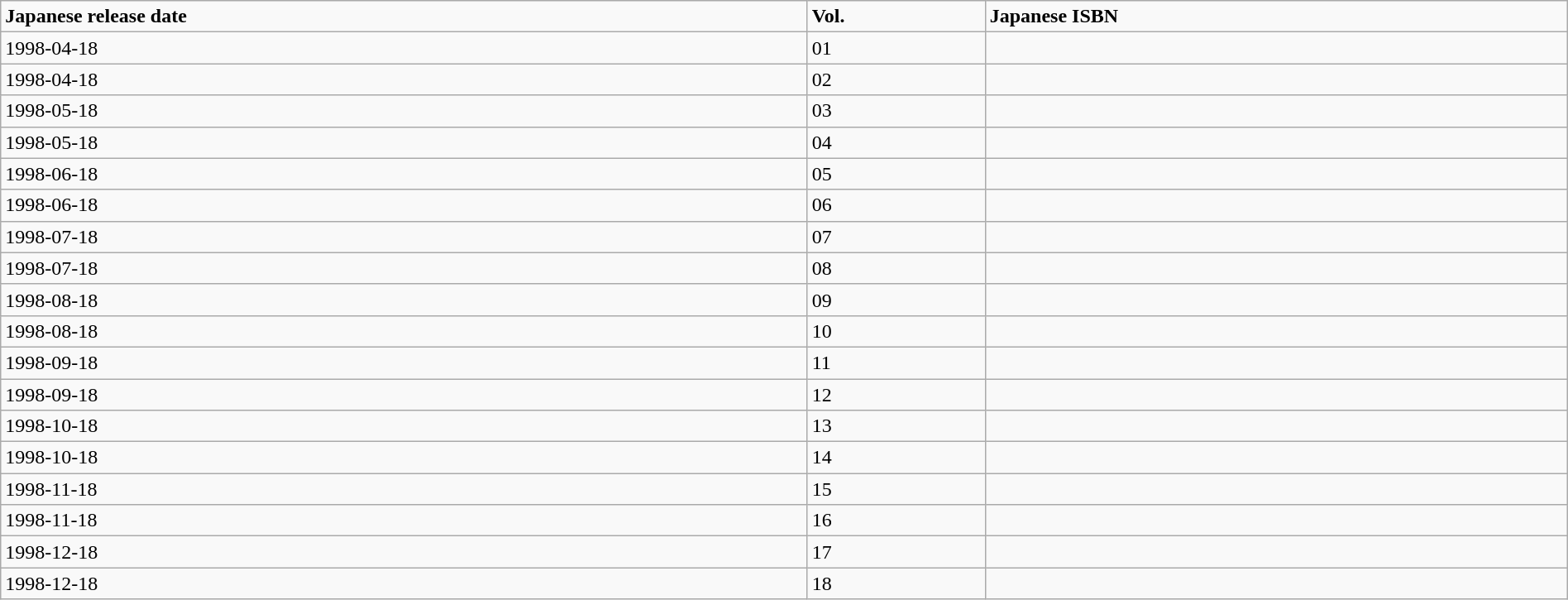<table class="wikitable" width="100%">
<tr>
<td><strong>Japanese release date</strong></td>
<td><strong>Vol.</strong></td>
<td><strong>Japanese ISBN</strong></td>
</tr>
<tr>
<td>1998-04-18</td>
<td>01</td>
<td></td>
</tr>
<tr>
<td>1998-04-18</td>
<td>02</td>
<td></td>
</tr>
<tr>
<td>1998-05-18</td>
<td>03</td>
<td></td>
</tr>
<tr>
<td>1998-05-18</td>
<td>04</td>
<td></td>
</tr>
<tr>
<td>1998-06-18</td>
<td>05</td>
<td></td>
</tr>
<tr>
<td>1998-06-18</td>
<td>06</td>
<td></td>
</tr>
<tr>
<td>1998-07-18</td>
<td>07</td>
<td></td>
</tr>
<tr>
<td>1998-07-18</td>
<td>08</td>
<td></td>
</tr>
<tr>
<td>1998-08-18</td>
<td>09</td>
<td></td>
</tr>
<tr>
<td>1998-08-18</td>
<td>10</td>
<td></td>
</tr>
<tr>
<td>1998-09-18</td>
<td>11</td>
<td></td>
</tr>
<tr>
<td>1998-09-18</td>
<td>12</td>
<td></td>
</tr>
<tr>
<td>1998-10-18</td>
<td>13</td>
<td></td>
</tr>
<tr>
<td>1998-10-18</td>
<td>14</td>
<td></td>
</tr>
<tr>
<td>1998-11-18</td>
<td>15</td>
<td></td>
</tr>
<tr>
<td>1998-11-18</td>
<td>16</td>
<td></td>
</tr>
<tr>
<td>1998-12-18</td>
<td>17</td>
<td></td>
</tr>
<tr>
<td>1998-12-18</td>
<td>18</td>
<td></td>
</tr>
</table>
